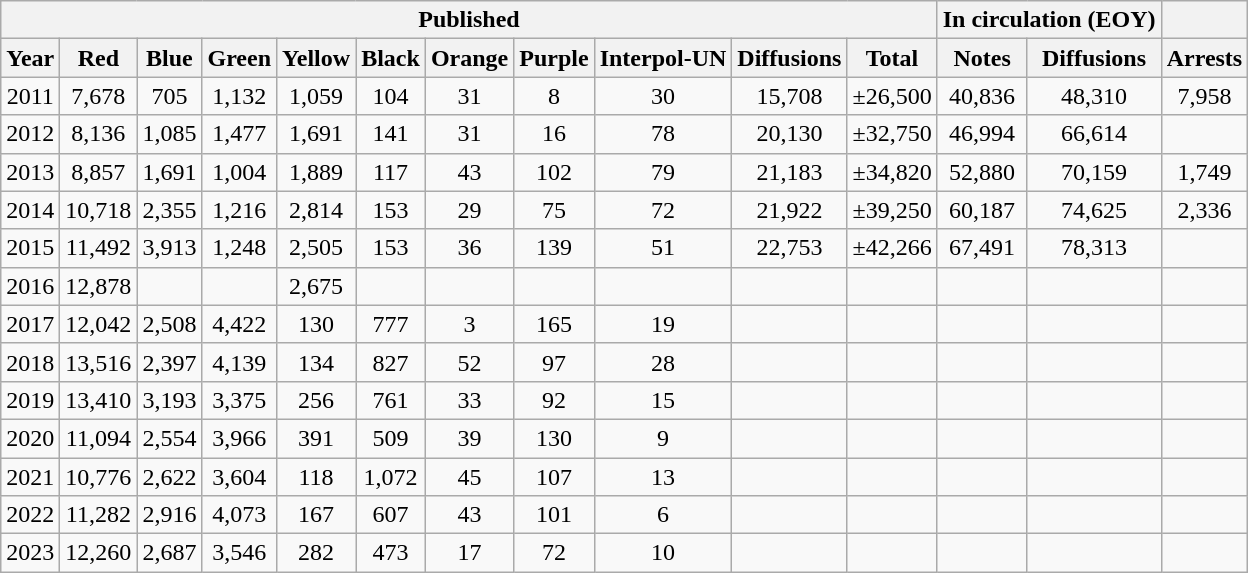<table class="wikitable sortable" style="text-align: center">
<tr>
<th colspan=11>Published</th>
<th colspan=2>In circulation (EOY)</th>
<th></th>
</tr>
<tr>
<th>Year</th>
<th>Red</th>
<th>Blue</th>
<th>Green</th>
<th>Yellow</th>
<th>Black</th>
<th>Orange</th>
<th>Purple</th>
<th>Interpol‑UN</th>
<th>Diffusions</th>
<th>Total</th>
<th>Notes</th>
<th>Diffusions</th>
<th>Arrests</th>
</tr>
<tr>
<td>2011</td>
<td>7,678</td>
<td>705</td>
<td>1,132</td>
<td>1,059</td>
<td>104</td>
<td>31</td>
<td>8</td>
<td>30</td>
<td>15,708</td>
<td>±26,500</td>
<td>40,836</td>
<td>48,310</td>
<td>7,958</td>
</tr>
<tr>
<td>2012</td>
<td>8,136</td>
<td>1,085</td>
<td>1,477</td>
<td>1,691</td>
<td>141</td>
<td>31</td>
<td>16</td>
<td>78</td>
<td>20,130</td>
<td>±32,750</td>
<td>46,994</td>
<td>66,614</td>
<td> </td>
</tr>
<tr>
<td>2013</td>
<td>8,857</td>
<td>1,691</td>
<td>1,004</td>
<td>1,889</td>
<td>117</td>
<td>43</td>
<td>102</td>
<td>79</td>
<td>21,183</td>
<td>±34,820</td>
<td>52,880</td>
<td>70,159</td>
<td>1,749</td>
</tr>
<tr>
<td>2014</td>
<td>10,718</td>
<td>2,355</td>
<td>1,216</td>
<td>2,814</td>
<td>153</td>
<td>29</td>
<td>75</td>
<td>72</td>
<td>21,922</td>
<td>±39,250</td>
<td>60,187</td>
<td>74,625</td>
<td>2,336</td>
</tr>
<tr>
<td>2015</td>
<td>11,492</td>
<td>3,913</td>
<td>1,248</td>
<td>2,505</td>
<td>153</td>
<td>36</td>
<td>139</td>
<td>51</td>
<td>22,753</td>
<td>±42,266</td>
<td>67,491</td>
<td>78,313</td>
<td> </td>
</tr>
<tr>
<td>2016</td>
<td>12,878</td>
<td></td>
<td></td>
<td>2,675</td>
<td></td>
<td></td>
<td></td>
<td></td>
<td></td>
<td></td>
<td></td>
<td></td>
<td></td>
</tr>
<tr>
<td>2017</td>
<td>12,042</td>
<td>2,508</td>
<td>4,422</td>
<td>130</td>
<td>777</td>
<td>3</td>
<td>165</td>
<td>19</td>
<td></td>
<td></td>
<td></td>
<td></td>
<td></td>
</tr>
<tr>
<td>2018</td>
<td>13,516</td>
<td>2,397</td>
<td>4,139</td>
<td>134</td>
<td>827</td>
<td>52</td>
<td>97</td>
<td>28</td>
<td></td>
<td></td>
<td></td>
<td></td>
<td></td>
</tr>
<tr>
<td>2019</td>
<td>13,410</td>
<td>3,193</td>
<td>3,375</td>
<td>256</td>
<td>761</td>
<td>33</td>
<td>92</td>
<td>15</td>
<td></td>
<td></td>
<td></td>
<td></td>
<td></td>
</tr>
<tr>
<td>2020</td>
<td>11,094</td>
<td>2,554</td>
<td>3,966</td>
<td>391</td>
<td>509</td>
<td>39</td>
<td>130</td>
<td>9</td>
<td></td>
<td></td>
<td></td>
<td></td>
<td></td>
</tr>
<tr>
<td>2021</td>
<td>10,776</td>
<td>2,622</td>
<td>3,604</td>
<td>118</td>
<td>1,072</td>
<td>45</td>
<td>107</td>
<td>13</td>
<td></td>
<td></td>
<td></td>
<td></td>
<td></td>
</tr>
<tr>
<td>2022</td>
<td>11,282</td>
<td>2,916</td>
<td>4,073</td>
<td>167</td>
<td>607</td>
<td>43</td>
<td>101</td>
<td>6</td>
<td></td>
<td></td>
<td></td>
<td></td>
<td></td>
</tr>
<tr>
<td>2023</td>
<td>12,260</td>
<td>2,687</td>
<td>3,546</td>
<td>282</td>
<td>473</td>
<td>17</td>
<td>72</td>
<td>10</td>
<td></td>
<td></td>
<td></td>
<td></td>
<td></td>
</tr>
</table>
